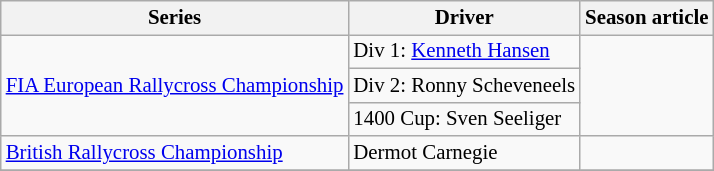<table class="wikitable" style="font-size: 87%;">
<tr>
<th>Series</th>
<th>Driver</th>
<th>Season article</th>
</tr>
<tr>
<td rowspan=3><a href='#'>FIA European Rallycross Championship</a></td>
<td>Div 1:  <a href='#'>Kenneth Hansen</a></td>
<td rowspan=3></td>
</tr>
<tr>
<td>Div 2:  Ronny Scheveneels</td>
</tr>
<tr>
<td>1400 Cup:  Sven Seeliger</td>
</tr>
<tr>
<td><a href='#'>British Rallycross Championship</a></td>
<td> Dermot Carnegie</td>
<td></td>
</tr>
<tr>
</tr>
</table>
